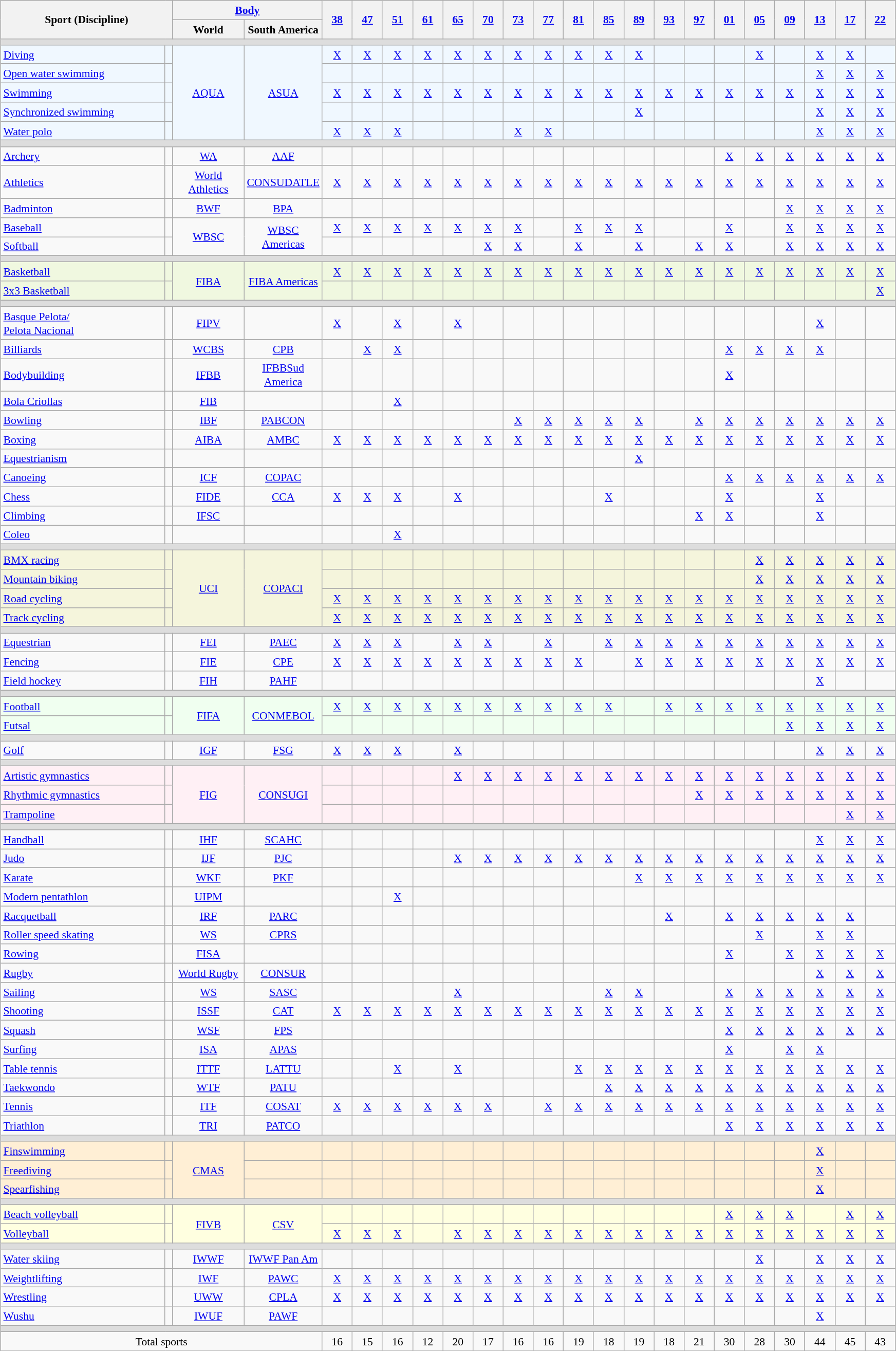<table class="wikitable" style="margin:0.5em auto; font-size:90%; line-height:1.25; text-align:center">
<tr>
<th rowspan=2 colspan=2 style="width:15em">Sport (Discipline)</th>
<th colspan=2><a href='#'>Body</a></th>
<th rowspan=2 style="width:2.25em"><a href='#'>38</a></th>
<th rowspan=2 style="width:2.25em"><a href='#'>47</a></th>
<th rowspan=2 style="width:2.25em"><a href='#'>51</a></th>
<th rowspan=2 style="width:2.25em"><a href='#'>61</a></th>
<th rowspan=2 style="width:2.25em"><a href='#'>65</a></th>
<th rowspan=2 style="width:2.25em"><a href='#'>70</a></th>
<th rowspan=2 style="width:2.25em"><a href='#'>73</a></th>
<th rowspan=2 style="width:2.25em"><a href='#'>77</a></th>
<th rowspan=2 style="width:2.25em"><a href='#'>81</a></th>
<th rowspan=2 style="width:2.25em"><a href='#'>85</a></th>
<th rowspan=2 style="width:2.25em"><a href='#'>89</a></th>
<th rowspan=2 style="width:2.25em"><a href='#'>93</a></th>
<th rowspan=2 style="width:2.25em"><a href='#'>97</a></th>
<th rowspan=2 style="width:2.25em"><a href='#'>01</a></th>
<th rowspan=2 style="width:2.25em"><a href='#'>05</a></th>
<th rowspan=2 style="width:2.25em"><a href='#'>09</a></th>
<th rowspan=2 style="width:2.25em"><a href='#'>13</a></th>
<th rowspan=2 style="width:2.25em"><a href='#'>17</a></th>
<th rowspan=2 style="width:2.25em"><a href='#'>22</a></th>
</tr>
<tr>
<th style="width:6em">World</th>
<th style="width:6em">South America</th>
</tr>
<tr bgcolor="#DDDDDD">
<td colspan="23" style="font-size:0.2em;line-height:1"> </td>
</tr>
<tr bgcolor="#F0F8FF">
<td style="text-align:left;white-space:nowrap"><a href='#'>Diving</a></td>
<td></td>
<td rowspan="5"><a href='#'>AQUA</a></td>
<td rowspan="5"><a href='#'>ASUA</a></td>
<td><a href='#'>X</a></td>
<td><a href='#'>X</a></td>
<td><a href='#'>X</a></td>
<td><a href='#'>X</a></td>
<td><a href='#'>X</a></td>
<td><a href='#'>X</a></td>
<td><a href='#'>X</a></td>
<td><a href='#'>X</a></td>
<td><a href='#'>X</a></td>
<td><a href='#'>X</a></td>
<td><a href='#'>X</a></td>
<td></td>
<td></td>
<td></td>
<td><a href='#'>X</a></td>
<td></td>
<td><a href='#'>X</a></td>
<td><a href='#'>X</a></td>
<td></td>
</tr>
<tr bgcolor="#F0F8FF">
<td style="text-align:left;white-space:nowrap"><a href='#'>Open water swimming</a></td>
<td></td>
<td></td>
<td></td>
<td></td>
<td></td>
<td></td>
<td></td>
<td></td>
<td></td>
<td></td>
<td></td>
<td></td>
<td></td>
<td></td>
<td></td>
<td></td>
<td></td>
<td><a href='#'>X</a></td>
<td><a href='#'>X</a></td>
<td><a href='#'>X</a></td>
</tr>
<tr bgcolor="#F0F8FF">
<td style="text-align:left;white-space:nowrap"><a href='#'>Swimming</a></td>
<td></td>
<td><a href='#'>X</a></td>
<td><a href='#'>X</a></td>
<td><a href='#'>X</a></td>
<td><a href='#'>X</a></td>
<td><a href='#'>X</a></td>
<td><a href='#'>X</a></td>
<td><a href='#'>X</a></td>
<td><a href='#'>X</a></td>
<td><a href='#'>X</a></td>
<td><a href='#'>X</a></td>
<td><a href='#'>X</a></td>
<td><a href='#'>X</a></td>
<td><a href='#'>X</a></td>
<td><a href='#'>X</a></td>
<td><a href='#'>X</a></td>
<td><a href='#'>X</a></td>
<td><a href='#'>X</a></td>
<td><a href='#'>X</a></td>
<td><a href='#'>X</a></td>
</tr>
<tr bgcolor="#F0F8FF">
<td style="text-align:left;white-space:nowrap"><a href='#'>Synchronized swimming</a></td>
<td></td>
<td></td>
<td></td>
<td></td>
<td></td>
<td></td>
<td></td>
<td></td>
<td></td>
<td></td>
<td></td>
<td><a href='#'>X</a></td>
<td></td>
<td></td>
<td></td>
<td></td>
<td></td>
<td><a href='#'>X</a></td>
<td><a href='#'>X</a></td>
<td><a href='#'>X</a></td>
</tr>
<tr bgcolor="#F0F8FF">
<td style="text-align:left;white-space:nowrap"><a href='#'>Water polo</a></td>
<td></td>
<td><a href='#'>X</a></td>
<td><a href='#'>X</a></td>
<td><a href='#'>X</a></td>
<td></td>
<td></td>
<td></td>
<td><a href='#'>X</a></td>
<td><a href='#'>X</a></td>
<td></td>
<td></td>
<td></td>
<td></td>
<td></td>
<td></td>
<td></td>
<td></td>
<td><a href='#'>X</a></td>
<td><a href='#'>X</a></td>
<td><a href='#'>X</a></td>
</tr>
<tr bgcolor="#DDDDDD">
<td colspan="23" style="font-size:0.2em;line-height:1"> </td>
</tr>
<tr>
<td style="text-align:left;white-space:nowrap"><a href='#'>Archery</a></td>
<td></td>
<td><a href='#'>WA</a></td>
<td><a href='#'>AAF</a></td>
<td></td>
<td></td>
<td></td>
<td></td>
<td></td>
<td></td>
<td></td>
<td></td>
<td></td>
<td></td>
<td></td>
<td></td>
<td></td>
<td><a href='#'>X</a></td>
<td><a href='#'>X</a></td>
<td><a href='#'>X</a></td>
<td><a href='#'>X</a></td>
<td><a href='#'>X</a></td>
<td><a href='#'>X</a></td>
</tr>
<tr>
<td style="text-align:left;white-space:nowrap"><a href='#'>Athletics</a></td>
<td></td>
<td><a href='#'>World Athletics</a></td>
<td><a href='#'>CONSUDATLE</a></td>
<td><a href='#'>X</a></td>
<td><a href='#'>X</a></td>
<td><a href='#'>X</a></td>
<td><a href='#'>X</a></td>
<td><a href='#'>X</a></td>
<td><a href='#'>X</a></td>
<td><a href='#'>X</a></td>
<td><a href='#'>X</a></td>
<td><a href='#'>X</a></td>
<td><a href='#'>X</a></td>
<td><a href='#'>X</a></td>
<td><a href='#'>X</a></td>
<td><a href='#'>X</a></td>
<td><a href='#'>X</a></td>
<td><a href='#'>X</a></td>
<td><a href='#'>X</a></td>
<td><a href='#'>X</a></td>
<td><a href='#'>X</a></td>
<td><a href='#'>X</a></td>
</tr>
<tr>
<td style="text-align:left;white-space:nowrap"><a href='#'>Badminton</a></td>
<td></td>
<td><a href='#'>BWF</a></td>
<td><a href='#'>BPA</a></td>
<td></td>
<td></td>
<td></td>
<td></td>
<td></td>
<td></td>
<td></td>
<td></td>
<td></td>
<td></td>
<td></td>
<td></td>
<td></td>
<td></td>
<td></td>
<td><a href='#'>X</a></td>
<td><a href='#'>X</a></td>
<td><a href='#'>X</a></td>
<td><a href='#'>X</a></td>
</tr>
<tr>
<td style="text-align:left;white-space:nowrap"><a href='#'>Baseball</a></td>
<td></td>
<td rowspan="2"><a href='#'>WBSC</a></td>
<td rowspan="2"><a href='#'>WBSC Americas</a></td>
<td><a href='#'>X</a></td>
<td><a href='#'>X</a></td>
<td><a href='#'>X</a></td>
<td><a href='#'>X</a></td>
<td><a href='#'>X</a></td>
<td><a href='#'>X</a></td>
<td><a href='#'>X</a></td>
<td></td>
<td><a href='#'>X</a></td>
<td><a href='#'>X</a></td>
<td><a href='#'>X</a></td>
<td></td>
<td></td>
<td><a href='#'>X</a></td>
<td></td>
<td><a href='#'>X</a></td>
<td><a href='#'>X</a></td>
<td><a href='#'>X</a></td>
<td><a href='#'>X</a></td>
</tr>
<tr>
<td style="text-align:left;white-space:nowrap"><a href='#'>Softball</a></td>
<td></td>
<td></td>
<td></td>
<td></td>
<td></td>
<td></td>
<td><a href='#'>X</a></td>
<td><a href='#'>X</a></td>
<td></td>
<td><a href='#'>X</a></td>
<td></td>
<td><a href='#'>X</a></td>
<td></td>
<td><a href='#'>X</a></td>
<td><a href='#'>X</a></td>
<td></td>
<td><a href='#'>X</a></td>
<td><a href='#'>X</a></td>
<td><a href='#'>X</a></td>
<td><a href='#'>X</a></td>
</tr>
<tr bgcolor="#DDDDDD">
<td colspan="23" style="font-size:0.2em;line-height:1"> </td>
</tr>
<tr bgcolor="#F0F8E0">
<td style="text-align:left;white-space:nowrap"><a href='#'>Basketball</a></td>
<td></td>
<td rowspan="2"><a href='#'>FIBA</a></td>
<td rowspan="2"><a href='#'>FIBA Americas</a></td>
<td><a href='#'>X</a></td>
<td><a href='#'>X</a></td>
<td><a href='#'>X</a></td>
<td><a href='#'>X</a></td>
<td><a href='#'>X</a></td>
<td><a href='#'>X</a></td>
<td><a href='#'>X</a></td>
<td><a href='#'>X</a></td>
<td><a href='#'>X</a></td>
<td><a href='#'>X</a></td>
<td><a href='#'>X</a></td>
<td><a href='#'>X</a></td>
<td><a href='#'>X</a></td>
<td><a href='#'>X</a></td>
<td><a href='#'>X</a></td>
<td><a href='#'>X</a></td>
<td><a href='#'>X</a></td>
<td><a href='#'>X</a></td>
<td><a href='#'>X</a></td>
</tr>
<tr bgcolor="#F0F8E0">
<td style="text-align:left;white-space:nowrap"><a href='#'>3x3 Basketball</a></td>
<td></td>
<td></td>
<td></td>
<td></td>
<td></td>
<td></td>
<td></td>
<td></td>
<td></td>
<td></td>
<td></td>
<td></td>
<td></td>
<td></td>
<td></td>
<td></td>
<td></td>
<td></td>
<td></td>
<td><a href='#'>X</a></td>
</tr>
<tr bgcolor="#DDDDDD">
<td colspan="23" style="font-size:0.2em;line-height:1"> </td>
</tr>
<tr>
<td style="text-align:left;white-space:nowrap"><a href='#'>Basque Pelota/<br>Pelota Nacional</a></td>
<td></td>
<td><a href='#'>FIPV</a></td>
<td></td>
<td><a href='#'>X</a></td>
<td></td>
<td><a href='#'>X</a></td>
<td></td>
<td><a href='#'>X</a></td>
<td></td>
<td></td>
<td></td>
<td></td>
<td></td>
<td></td>
<td></td>
<td></td>
<td></td>
<td></td>
<td></td>
<td><a href='#'>X</a></td>
<td></td>
<td></td>
</tr>
<tr>
<td style="text-align:left;white-space:nowrap"><a href='#'>Billiards</a></td>
<td></td>
<td><a href='#'>WCBS</a></td>
<td><a href='#'>CPB</a></td>
<td></td>
<td><a href='#'>X</a></td>
<td><a href='#'>X</a></td>
<td></td>
<td></td>
<td></td>
<td></td>
<td></td>
<td></td>
<td></td>
<td></td>
<td></td>
<td></td>
<td><a href='#'>X</a></td>
<td><a href='#'>X</a></td>
<td><a href='#'>X</a></td>
<td><a href='#'>X</a></td>
<td></td>
<td></td>
</tr>
<tr>
<td style="text-align:left;white-space:nowrap"><a href='#'>Bodybuilding</a></td>
<td></td>
<td><a href='#'>IFBB</a></td>
<td><a href='#'>IFBBSud America</a></td>
<td></td>
<td></td>
<td></td>
<td></td>
<td></td>
<td></td>
<td></td>
<td></td>
<td></td>
<td></td>
<td></td>
<td></td>
<td></td>
<td><a href='#'>X</a></td>
<td></td>
<td></td>
<td></td>
<td></td>
<td></td>
</tr>
<tr>
<td style="text-align:left;white-space:nowrap"><a href='#'>Bola Criollas</a></td>
<td></td>
<td><a href='#'>FIB</a></td>
<td></td>
<td></td>
<td></td>
<td><a href='#'>X</a></td>
<td></td>
<td></td>
<td></td>
<td></td>
<td></td>
<td></td>
<td></td>
<td></td>
<td></td>
<td></td>
<td></td>
<td></td>
<td></td>
<td></td>
<td></td>
<td></td>
</tr>
<tr>
<td style="text-align:left;white-space:nowrap"><a href='#'>Bowling</a></td>
<td></td>
<td><a href='#'>IBF</a></td>
<td><a href='#'>PABCON</a></td>
<td></td>
<td></td>
<td></td>
<td></td>
<td></td>
<td></td>
<td><a href='#'>X</a></td>
<td><a href='#'>X</a></td>
<td><a href='#'>X</a></td>
<td><a href='#'>X</a></td>
<td><a href='#'>X</a></td>
<td></td>
<td><a href='#'>X</a></td>
<td><a href='#'>X</a></td>
<td><a href='#'>X</a></td>
<td><a href='#'>X</a></td>
<td><a href='#'>X</a></td>
<td><a href='#'>X</a></td>
<td><a href='#'>X</a></td>
</tr>
<tr>
<td style="text-align:left;white-space:nowrap"><a href='#'>Boxing</a></td>
<td></td>
<td><a href='#'>AIBA</a></td>
<td><a href='#'>AMBC</a></td>
<td><a href='#'>X</a></td>
<td><a href='#'>X</a></td>
<td><a href='#'>X</a></td>
<td><a href='#'>X</a></td>
<td><a href='#'>X</a></td>
<td><a href='#'>X</a></td>
<td><a href='#'>X</a></td>
<td><a href='#'>X</a></td>
<td><a href='#'>X</a></td>
<td><a href='#'>X</a></td>
<td><a href='#'>X</a></td>
<td><a href='#'>X</a></td>
<td><a href='#'>X</a></td>
<td><a href='#'>X</a></td>
<td><a href='#'>X</a></td>
<td><a href='#'>X</a></td>
<td><a href='#'>X</a></td>
<td><a href='#'>X</a></td>
<td><a href='#'>X</a></td>
</tr>
<tr>
<td style="text-align:left;white-space:nowrap"><a href='#'>Equestrianism</a></td>
<td></td>
<td></td>
<td></td>
<td></td>
<td></td>
<td></td>
<td></td>
<td></td>
<td></td>
<td></td>
<td></td>
<td></td>
<td></td>
<td><a href='#'>X</a></td>
<td></td>
<td></td>
<td></td>
<td></td>
<td></td>
<td></td>
<td></td>
<td></td>
</tr>
<tr>
<td style="text-align:left;white-space:nowrap"><a href='#'>Canoeing</a></td>
<td></td>
<td><a href='#'>ICF</a></td>
<td><a href='#'>COPAC</a></td>
<td></td>
<td></td>
<td></td>
<td></td>
<td></td>
<td></td>
<td></td>
<td></td>
<td></td>
<td></td>
<td></td>
<td></td>
<td></td>
<td><a href='#'>X</a></td>
<td><a href='#'>X</a></td>
<td><a href='#'>X</a></td>
<td><a href='#'>X</a></td>
<td><a href='#'>X</a></td>
<td><a href='#'>X</a></td>
</tr>
<tr>
<td style="text-align:left;white-space:nowrap"><a href='#'>Chess</a></td>
<td></td>
<td><a href='#'>FIDE</a></td>
<td><a href='#'>CCA</a></td>
<td><a href='#'>X</a></td>
<td><a href='#'>X</a></td>
<td><a href='#'>X</a></td>
<td></td>
<td><a href='#'>X</a></td>
<td></td>
<td></td>
<td></td>
<td></td>
<td><a href='#'>X</a></td>
<td></td>
<td></td>
<td></td>
<td><a href='#'>X</a></td>
<td></td>
<td></td>
<td><a href='#'>X</a></td>
<td></td>
<td></td>
</tr>
<tr>
<td style="text-align:left;white-space:nowrap"><a href='#'>Climbing</a></td>
<td></td>
<td><a href='#'>IFSC</a></td>
<td></td>
<td></td>
<td></td>
<td></td>
<td></td>
<td></td>
<td></td>
<td></td>
<td></td>
<td></td>
<td></td>
<td></td>
<td></td>
<td><a href='#'>X</a></td>
<td><a href='#'>X</a></td>
<td></td>
<td></td>
<td><a href='#'>X</a></td>
<td></td>
<td></td>
</tr>
<tr>
<td style="text-align:left;white-space:nowrap"><a href='#'>Coleo</a></td>
<td></td>
<td></td>
<td></td>
<td></td>
<td></td>
<td><a href='#'>X</a></td>
<td></td>
<td></td>
<td></td>
<td></td>
<td></td>
<td></td>
<td></td>
<td></td>
<td></td>
<td></td>
<td></td>
<td></td>
<td></td>
<td></td>
<td></td>
<td></td>
</tr>
<tr bgcolor="#DDDDDD">
<td colspan="23" style="font-size:0.2em;line-height:1"> </td>
</tr>
<tr bgcolor="#F5F5DC">
<td style="text-align:left;white-space:nowrap"><a href='#'>BMX racing</a></td>
<td></td>
<td rowspan="4"><a href='#'>UCI</a></td>
<td rowspan="4"><a href='#'>COPACI</a></td>
<td></td>
<td></td>
<td></td>
<td></td>
<td></td>
<td></td>
<td></td>
<td></td>
<td></td>
<td></td>
<td></td>
<td></td>
<td></td>
<td></td>
<td><a href='#'>X</a></td>
<td><a href='#'>X</a></td>
<td><a href='#'>X</a></td>
<td><a href='#'>X</a></td>
<td><a href='#'>X</a></td>
</tr>
<tr bgcolor="#F5F5DC">
<td style="text-align:left;white-space:nowrap"><a href='#'>Mountain biking</a></td>
<td></td>
<td></td>
<td></td>
<td></td>
<td></td>
<td></td>
<td></td>
<td></td>
<td></td>
<td></td>
<td></td>
<td></td>
<td></td>
<td></td>
<td></td>
<td><a href='#'>X</a></td>
<td><a href='#'>X</a></td>
<td><a href='#'>X</a></td>
<td><a href='#'>X</a></td>
<td><a href='#'>X</a></td>
</tr>
<tr bgcolor="#F5F5DC">
<td style="text-align:left;white-space:nowrap"><a href='#'>Road cycling</a></td>
<td></td>
<td><a href='#'>X</a></td>
<td><a href='#'>X</a></td>
<td><a href='#'>X</a></td>
<td><a href='#'>X</a></td>
<td><a href='#'>X</a></td>
<td><a href='#'>X</a></td>
<td><a href='#'>X</a></td>
<td><a href='#'>X</a></td>
<td><a href='#'>X</a></td>
<td><a href='#'>X</a></td>
<td><a href='#'>X</a></td>
<td><a href='#'>X</a></td>
<td><a href='#'>X</a></td>
<td><a href='#'>X</a></td>
<td><a href='#'>X</a></td>
<td><a href='#'>X</a></td>
<td><a href='#'>X</a></td>
<td><a href='#'>X</a></td>
<td><a href='#'>X</a></td>
</tr>
<tr bgcolor="#F5F5DC">
<td style="text-align:left;white-space:nowrap"><a href='#'>Track cycling</a></td>
<td></td>
<td><a href='#'>X</a></td>
<td><a href='#'>X</a></td>
<td><a href='#'>X</a></td>
<td><a href='#'>X</a></td>
<td><a href='#'>X</a></td>
<td><a href='#'>X</a></td>
<td><a href='#'>X</a></td>
<td><a href='#'>X</a></td>
<td><a href='#'>X</a></td>
<td><a href='#'>X</a></td>
<td><a href='#'>X</a></td>
<td><a href='#'>X</a></td>
<td><a href='#'>X</a></td>
<td><a href='#'>X</a></td>
<td><a href='#'>X</a></td>
<td><a href='#'>X</a></td>
<td><a href='#'>X</a></td>
<td><a href='#'>X</a></td>
<td><a href='#'>X</a></td>
</tr>
<tr bgcolor="#DDDDDD">
<td colspan="23" style="font-size:0.2em;line-height:1"> </td>
</tr>
<tr>
<td style="text-align:left;white-space:nowrap"><a href='#'>Equestrian</a></td>
<td></td>
<td><a href='#'>FEI</a></td>
<td><a href='#'>PAEC</a></td>
<td><a href='#'>X</a></td>
<td><a href='#'>X</a></td>
<td><a href='#'>X</a></td>
<td></td>
<td><a href='#'>X</a></td>
<td><a href='#'>X</a></td>
<td></td>
<td><a href='#'>X</a></td>
<td></td>
<td><a href='#'>X</a></td>
<td><a href='#'>X</a></td>
<td><a href='#'>X</a></td>
<td><a href='#'>X</a></td>
<td><a href='#'>X</a></td>
<td><a href='#'>X</a></td>
<td><a href='#'>X</a></td>
<td><a href='#'>X</a></td>
<td><a href='#'>X</a></td>
<td><a href='#'>X</a></td>
</tr>
<tr>
<td style="text-align:left;white-space:nowrap"><a href='#'>Fencing</a></td>
<td></td>
<td><a href='#'>FIE</a></td>
<td><a href='#'>CPE</a></td>
<td><a href='#'>X</a></td>
<td><a href='#'>X</a></td>
<td><a href='#'>X</a></td>
<td><a href='#'>X</a></td>
<td><a href='#'>X</a></td>
<td><a href='#'>X</a></td>
<td><a href='#'>X</a></td>
<td><a href='#'>X</a></td>
<td><a href='#'>X</a></td>
<td></td>
<td><a href='#'>X</a></td>
<td><a href='#'>X</a></td>
<td><a href='#'>X</a></td>
<td><a href='#'>X</a></td>
<td><a href='#'>X</a></td>
<td><a href='#'>X</a></td>
<td><a href='#'>X</a></td>
<td><a href='#'>X</a></td>
<td><a href='#'>X</a></td>
</tr>
<tr>
<td style="text-align:left;white-space:nowrap"><a href='#'>Field hockey</a></td>
<td></td>
<td><a href='#'>FIH</a></td>
<td><a href='#'>PAHF</a></td>
<td></td>
<td></td>
<td></td>
<td></td>
<td></td>
<td></td>
<td></td>
<td></td>
<td></td>
<td></td>
<td></td>
<td></td>
<td></td>
<td></td>
<td></td>
<td></td>
<td><a href='#'>X</a></td>
<td></td>
<td></td>
</tr>
<tr bgcolor="#DDDDDD">
<td colspan="23" style="font-size:0.2em;line-height:1"> </td>
</tr>
<tr bgcolor="#F0FFF0">
<td style="text-align:left;white-space:nowrap"><a href='#'>Football</a></td>
<td></td>
<td rowspan="2"><a href='#'>FIFA</a></td>
<td rowspan="2"><a href='#'>CONMEBOL</a></td>
<td><a href='#'>X</a></td>
<td><a href='#'>X</a></td>
<td><a href='#'>X</a></td>
<td><a href='#'>X</a></td>
<td><a href='#'>X</a></td>
<td><a href='#'>X</a></td>
<td><a href='#'>X</a></td>
<td><a href='#'>X</a></td>
<td><a href='#'>X</a></td>
<td><a href='#'>X</a></td>
<td></td>
<td><a href='#'>X</a></td>
<td><a href='#'>X</a></td>
<td><a href='#'>X</a></td>
<td><a href='#'>X</a></td>
<td><a href='#'>X</a></td>
<td><a href='#'>X</a></td>
<td><a href='#'>X</a></td>
<td><a href='#'>X</a></td>
</tr>
<tr bgcolor="#F0FFF0">
<td style="text-align:left;white-space:nowrap"><a href='#'>Futsal</a></td>
<td></td>
<td></td>
<td></td>
<td></td>
<td></td>
<td></td>
<td></td>
<td></td>
<td></td>
<td></td>
<td></td>
<td></td>
<td></td>
<td></td>
<td></td>
<td></td>
<td><a href='#'>X</a></td>
<td><a href='#'>X</a></td>
<td><a href='#'>X</a></td>
<td><a href='#'>X</a></td>
</tr>
<tr bgcolor="#DDDDDD">
<td colspan="23" style="font-size:0.2em;line-height:1"> </td>
</tr>
<tr>
<td style="text-align:left;white-space:nowrap"><a href='#'>Golf</a></td>
<td></td>
<td><a href='#'>IGF</a></td>
<td><a href='#'>FSG</a></td>
<td><a href='#'>X</a></td>
<td><a href='#'>X</a></td>
<td><a href='#'>X</a></td>
<td></td>
<td><a href='#'>X</a></td>
<td></td>
<td></td>
<td></td>
<td></td>
<td></td>
<td></td>
<td></td>
<td></td>
<td></td>
<td></td>
<td></td>
<td><a href='#'>X</a></td>
<td><a href='#'>X</a></td>
<td><a href='#'>X</a></td>
</tr>
<tr bgcolor="#DDDDDD">
<td colspan="23" style="font-size:0.2em;line-height:1"> </td>
</tr>
<tr bgcolor="#FFF0F5">
<td style="text-align:left;white-space:nowrap"><a href='#'>Artistic gymnastics</a></td>
<td></td>
<td rowspan="3"><a href='#'>FIG</a></td>
<td rowspan="3"><a href='#'>CONSUGI</a></td>
<td></td>
<td></td>
<td></td>
<td></td>
<td><a href='#'>X</a></td>
<td><a href='#'>X</a></td>
<td><a href='#'>X</a></td>
<td><a href='#'>X</a></td>
<td><a href='#'>X</a></td>
<td><a href='#'>X</a></td>
<td><a href='#'>X</a></td>
<td><a href='#'>X</a></td>
<td><a href='#'>X</a></td>
<td><a href='#'>X</a></td>
<td><a href='#'>X</a></td>
<td><a href='#'>X</a></td>
<td><a href='#'>X</a></td>
<td><a href='#'>X</a></td>
<td><a href='#'>X</a></td>
</tr>
<tr bgcolor="#FFF0F5">
<td style="text-align:left;white-space:nowrap"><a href='#'>Rhythmic gymnastics</a></td>
<td></td>
<td></td>
<td></td>
<td></td>
<td></td>
<td></td>
<td></td>
<td></td>
<td></td>
<td></td>
<td></td>
<td></td>
<td></td>
<td><a href='#'>X</a></td>
<td><a href='#'>X</a></td>
<td><a href='#'>X</a></td>
<td><a href='#'>X</a></td>
<td><a href='#'>X</a></td>
<td><a href='#'>X</a></td>
<td><a href='#'>X</a></td>
</tr>
<tr bgcolor="#FFF0F5">
<td style="text-align:left;white-space:nowrap"><a href='#'>Trampoline</a></td>
<td></td>
<td></td>
<td></td>
<td></td>
<td></td>
<td></td>
<td></td>
<td></td>
<td></td>
<td></td>
<td></td>
<td></td>
<td></td>
<td></td>
<td></td>
<td></td>
<td></td>
<td></td>
<td><a href='#'>X</a></td>
<td><a href='#'>X</a></td>
</tr>
<tr bgcolor="#DDDDDD">
<td colspan="23" style="font-size:0.2em;line-height:1"> </td>
</tr>
<tr>
<td style="text-align:left;white-space:nowrap"><a href='#'>Handball</a></td>
<td></td>
<td><a href='#'>IHF</a></td>
<td><a href='#'>SCAHC</a></td>
<td></td>
<td></td>
<td></td>
<td></td>
<td></td>
<td></td>
<td></td>
<td></td>
<td></td>
<td></td>
<td></td>
<td></td>
<td></td>
<td></td>
<td></td>
<td></td>
<td><a href='#'>X</a></td>
<td><a href='#'>X</a></td>
<td><a href='#'>X</a></td>
</tr>
<tr>
<td style="text-align:left;white-space:nowrap"><a href='#'>Judo</a></td>
<td></td>
<td><a href='#'>IJF</a></td>
<td><a href='#'>PJC</a></td>
<td></td>
<td></td>
<td></td>
<td></td>
<td><a href='#'>X</a></td>
<td><a href='#'>X</a></td>
<td><a href='#'>X</a></td>
<td><a href='#'>X</a></td>
<td><a href='#'>X</a></td>
<td><a href='#'>X</a></td>
<td><a href='#'>X</a></td>
<td><a href='#'>X</a></td>
<td><a href='#'>X</a></td>
<td><a href='#'>X</a></td>
<td><a href='#'>X</a></td>
<td><a href='#'>X</a></td>
<td><a href='#'>X</a></td>
<td><a href='#'>X</a></td>
<td><a href='#'>X</a></td>
</tr>
<tr>
<td style="text-align:left;white-space:nowrap"><a href='#'>Karate</a></td>
<td></td>
<td><a href='#'>WKF</a></td>
<td><a href='#'>PKF</a></td>
<td></td>
<td></td>
<td></td>
<td></td>
<td></td>
<td></td>
<td></td>
<td></td>
<td></td>
<td></td>
<td><a href='#'>X</a></td>
<td><a href='#'>X</a></td>
<td><a href='#'>X</a></td>
<td><a href='#'>X</a></td>
<td><a href='#'>X</a></td>
<td><a href='#'>X</a></td>
<td><a href='#'>X</a></td>
<td><a href='#'>X</a></td>
<td><a href='#'>X</a></td>
</tr>
<tr>
<td style="text-align:left;white-space:nowrap"><a href='#'>Modern pentathlon</a></td>
<td></td>
<td><a href='#'>UIPM</a></td>
<td></td>
<td></td>
<td></td>
<td><a href='#'>X</a></td>
<td></td>
<td></td>
<td></td>
<td></td>
<td></td>
<td></td>
<td></td>
<td></td>
<td></td>
<td></td>
<td></td>
<td></td>
<td></td>
<td></td>
<td></td>
</tr>
<tr>
<td style="text-align:left;white-space:nowrap"><a href='#'>Racquetball</a></td>
<td></td>
<td><a href='#'>IRF</a></td>
<td><a href='#'>PARC</a></td>
<td></td>
<td></td>
<td></td>
<td></td>
<td></td>
<td></td>
<td></td>
<td></td>
<td></td>
<td></td>
<td></td>
<td><a href='#'>X</a></td>
<td></td>
<td><a href='#'>X</a></td>
<td><a href='#'>X</a></td>
<td><a href='#'>X</a></td>
<td><a href='#'>X</a></td>
<td><a href='#'>X</a></td>
<td></td>
</tr>
<tr>
<td style="text-align:left;white-space:nowrap"><a href='#'>Roller speed skating</a></td>
<td></td>
<td rowspan="1"><a href='#'>WS</a></td>
<td rowspan="1"><a href='#'>CPRS</a></td>
<td></td>
<td></td>
<td></td>
<td></td>
<td></td>
<td></td>
<td></td>
<td></td>
<td></td>
<td></td>
<td></td>
<td></td>
<td></td>
<td></td>
<td><a href='#'>X</a></td>
<td></td>
<td><a href='#'>X</a></td>
<td><a href='#'>X</a></td>
<td></td>
</tr>
<tr>
<td style="text-align:left;white-space:nowrap"><a href='#'>Rowing</a></td>
<td></td>
<td><a href='#'>FISA</a></td>
<td></td>
<td></td>
<td></td>
<td></td>
<td></td>
<td></td>
<td></td>
<td></td>
<td></td>
<td></td>
<td></td>
<td></td>
<td></td>
<td></td>
<td><a href='#'>X</a></td>
<td></td>
<td><a href='#'>X</a></td>
<td><a href='#'>X</a></td>
<td><a href='#'>X</a></td>
<td><a href='#'>X</a></td>
</tr>
<tr>
<td style="text-align:left;white-space:nowrap"><a href='#'>Rugby</a></td>
<td></td>
<td><a href='#'>World Rugby</a></td>
<td><a href='#'>CONSUR</a></td>
<td></td>
<td></td>
<td></td>
<td></td>
<td></td>
<td></td>
<td></td>
<td></td>
<td></td>
<td></td>
<td></td>
<td></td>
<td></td>
<td></td>
<td></td>
<td></td>
<td><a href='#'>X</a></td>
<td><a href='#'>X</a></td>
<td><a href='#'>X</a></td>
</tr>
<tr>
<td style="text-align:left;white-space:nowrap"><a href='#'>Sailing</a></td>
<td></td>
<td><a href='#'>WS</a></td>
<td><a href='#'>SASC</a></td>
<td></td>
<td></td>
<td></td>
<td></td>
<td><a href='#'>X</a></td>
<td></td>
<td></td>
<td></td>
<td></td>
<td><a href='#'>X</a></td>
<td><a href='#'>X</a></td>
<td></td>
<td></td>
<td><a href='#'>X</a></td>
<td><a href='#'>X</a></td>
<td><a href='#'>X</a></td>
<td><a href='#'>X</a></td>
<td><a href='#'>X</a></td>
<td><a href='#'>X</a></td>
</tr>
<tr>
<td style="text-align:left;white-space:nowrap"><a href='#'>Shooting</a></td>
<td></td>
<td><a href='#'>ISSF</a></td>
<td><a href='#'>CAT</a></td>
<td><a href='#'>X</a></td>
<td><a href='#'>X</a></td>
<td><a href='#'>X</a></td>
<td><a href='#'>X</a></td>
<td><a href='#'>X</a></td>
<td><a href='#'>X</a></td>
<td><a href='#'>X</a></td>
<td><a href='#'>X</a></td>
<td><a href='#'>X</a></td>
<td><a href='#'>X</a></td>
<td><a href='#'>X</a></td>
<td><a href='#'>X</a></td>
<td><a href='#'>X</a></td>
<td><a href='#'>X</a></td>
<td><a href='#'>X</a></td>
<td><a href='#'>X</a></td>
<td><a href='#'>X</a></td>
<td><a href='#'>X</a></td>
<td><a href='#'>X</a></td>
</tr>
<tr>
<td style="text-align:left;white-space:nowrap"><a href='#'>Squash</a></td>
<td></td>
<td><a href='#'>WSF</a></td>
<td><a href='#'>FPS</a></td>
<td></td>
<td></td>
<td></td>
<td></td>
<td></td>
<td></td>
<td></td>
<td></td>
<td></td>
<td></td>
<td></td>
<td></td>
<td></td>
<td><a href='#'>X</a></td>
<td><a href='#'>X</a></td>
<td><a href='#'>X</a></td>
<td><a href='#'>X</a></td>
<td><a href='#'>X</a></td>
<td><a href='#'>X</a></td>
</tr>
<tr>
<td style="text-align:left;white-space:nowrap"><a href='#'>Surfing</a></td>
<td></td>
<td><a href='#'>ISA</a></td>
<td><a href='#'>APAS</a></td>
<td></td>
<td></td>
<td></td>
<td></td>
<td></td>
<td></td>
<td></td>
<td></td>
<td></td>
<td></td>
<td></td>
<td></td>
<td></td>
<td><a href='#'>X</a></td>
<td></td>
<td><a href='#'>X</a></td>
<td><a href='#'>X</a></td>
<td></td>
<td></td>
</tr>
<tr>
<td style="text-align:left;white-space:nowrap"><a href='#'>Table tennis</a></td>
<td></td>
<td><a href='#'>ITTF</a></td>
<td><a href='#'>LATTU</a></td>
<td></td>
<td></td>
<td><a href='#'>X</a></td>
<td></td>
<td><a href='#'>X</a></td>
<td></td>
<td></td>
<td></td>
<td><a href='#'>X</a></td>
<td><a href='#'>X</a></td>
<td><a href='#'>X</a></td>
<td><a href='#'>X</a></td>
<td><a href='#'>X</a></td>
<td><a href='#'>X</a></td>
<td><a href='#'>X</a></td>
<td><a href='#'>X</a></td>
<td><a href='#'>X</a></td>
<td><a href='#'>X</a></td>
<td><a href='#'>X</a></td>
</tr>
<tr>
<td style="text-align:left;white-space:nowrap"><a href='#'>Taekwondo</a></td>
<td></td>
<td><a href='#'>WTF</a></td>
<td><a href='#'>PATU</a></td>
<td></td>
<td></td>
<td></td>
<td></td>
<td></td>
<td></td>
<td></td>
<td></td>
<td></td>
<td><a href='#'>X</a></td>
<td><a href='#'>X</a></td>
<td><a href='#'>X</a></td>
<td><a href='#'>X</a></td>
<td><a href='#'>X</a></td>
<td><a href='#'>X</a></td>
<td><a href='#'>X</a></td>
<td><a href='#'>X</a></td>
<td><a href='#'>X</a></td>
<td><a href='#'>X</a></td>
</tr>
<tr>
<td style="text-align:left;white-space:nowrap"><a href='#'>Tennis</a></td>
<td></td>
<td><a href='#'>ITF</a></td>
<td><a href='#'>COSAT</a></td>
<td><a href='#'>X</a></td>
<td><a href='#'>X</a></td>
<td><a href='#'>X</a></td>
<td><a href='#'>X</a></td>
<td><a href='#'>X</a></td>
<td><a href='#'>X</a></td>
<td></td>
<td><a href='#'>X</a></td>
<td><a href='#'>X</a></td>
<td><a href='#'>X</a></td>
<td><a href='#'>X</a></td>
<td><a href='#'>X</a></td>
<td><a href='#'>X</a></td>
<td><a href='#'>X</a></td>
<td><a href='#'>X</a></td>
<td><a href='#'>X</a></td>
<td><a href='#'>X</a></td>
<td><a href='#'>X</a></td>
<td><a href='#'>X</a></td>
</tr>
<tr>
<td style="text-align:left;white-space:nowrap"><a href='#'>Triathlon</a></td>
<td></td>
<td><a href='#'>TRI</a></td>
<td><a href='#'>PATCO</a></td>
<td></td>
<td></td>
<td></td>
<td></td>
<td></td>
<td></td>
<td></td>
<td></td>
<td></td>
<td></td>
<td></td>
<td></td>
<td></td>
<td><a href='#'>X</a></td>
<td><a href='#'>X</a></td>
<td><a href='#'>X</a></td>
<td><a href='#'>X</a></td>
<td><a href='#'>X</a></td>
<td><a href='#'>X</a></td>
</tr>
<tr bgcolor="#DDDDDD">
<td colspan="23" style="font-size:0.2em;line-height:1"> </td>
</tr>
<tr bgcolor=PapayaWhip>
<td style="text-align:left;white-space:nowrap"><a href='#'>Finswimming</a></td>
<td></td>
<td rowspan="3"><a href='#'>CMAS</a></td>
<td></td>
<td></td>
<td></td>
<td></td>
<td></td>
<td></td>
<td></td>
<td></td>
<td></td>
<td></td>
<td></td>
<td></td>
<td></td>
<td></td>
<td></td>
<td></td>
<td></td>
<td><a href='#'>X</a></td>
<td></td>
<td></td>
</tr>
<tr bgcolor=PapayaWhip>
<td style="text-align:left;white-space:nowrap"><a href='#'>Freediving</a></td>
<td></td>
<td></td>
<td></td>
<td></td>
<td></td>
<td></td>
<td></td>
<td></td>
<td></td>
<td></td>
<td></td>
<td></td>
<td></td>
<td></td>
<td></td>
<td></td>
<td></td>
<td></td>
<td><a href='#'>X</a></td>
<td></td>
<td></td>
</tr>
<tr bgcolor=PapayaWhip>
<td style="text-align:left;white-space:nowrap"><a href='#'>Spearfishing</a></td>
<td></td>
<td></td>
<td></td>
<td></td>
<td></td>
<td></td>
<td></td>
<td></td>
<td></td>
<td></td>
<td></td>
<td></td>
<td></td>
<td></td>
<td></td>
<td></td>
<td></td>
<td></td>
<td><a href='#'>X</a></td>
<td></td>
<td></td>
</tr>
<tr bgcolor="#DDDDDD">
<td colspan="23" style="font-size:0.2em;line-height:1"> </td>
</tr>
<tr bgcolor="#FFFFE0">
<td style="text-align:left;white-space:nowrap"><a href='#'>Beach volleyball</a></td>
<td></td>
<td rowspan="2"><a href='#'>FIVB</a></td>
<td rowspan="2"><a href='#'>CSV</a></td>
<td></td>
<td></td>
<td></td>
<td></td>
<td></td>
<td></td>
<td></td>
<td></td>
<td></td>
<td></td>
<td></td>
<td></td>
<td></td>
<td><a href='#'>X</a></td>
<td><a href='#'>X</a></td>
<td><a href='#'>X</a></td>
<td></td>
<td><a href='#'>X</a></td>
<td><a href='#'>X</a></td>
</tr>
<tr bgcolor="#FFFFE0">
<td style="text-align:left;white-space:nowrap"><a href='#'>Volleyball</a></td>
<td></td>
<td><a href='#'>X</a></td>
<td><a href='#'>X</a></td>
<td><a href='#'>X</a></td>
<td></td>
<td><a href='#'>X</a></td>
<td><a href='#'>X</a></td>
<td><a href='#'>X</a></td>
<td><a href='#'>X</a></td>
<td><a href='#'>X</a></td>
<td><a href='#'>X</a></td>
<td><a href='#'>X</a></td>
<td><a href='#'>X</a></td>
<td><a href='#'>X</a></td>
<td><a href='#'>X</a></td>
<td><a href='#'>X</a></td>
<td><a href='#'>X</a></td>
<td><a href='#'>X</a></td>
<td><a href='#'>X</a></td>
<td><a href='#'>X</a></td>
</tr>
<tr bgcolor="#DDDDDD">
<td colspan="23" style="font-size:0.2em;line-height:1"> </td>
</tr>
<tr>
<td style="text-align:left;white-space:nowrap"><a href='#'>Water skiing</a></td>
<td></td>
<td><a href='#'>IWWF</a></td>
<td><a href='#'>IWWF Pan Am</a></td>
<td></td>
<td></td>
<td></td>
<td></td>
<td></td>
<td></td>
<td></td>
<td></td>
<td></td>
<td></td>
<td></td>
<td></td>
<td></td>
<td></td>
<td><a href='#'>X</a></td>
<td></td>
<td><a href='#'>X</a></td>
<td><a href='#'>X</a></td>
<td><a href='#'>X</a></td>
</tr>
<tr>
<td style="text-align:left;white-space:nowrap"><a href='#'>Weightlifting</a></td>
<td></td>
<td><a href='#'>IWF</a></td>
<td><a href='#'>PAWC</a></td>
<td><a href='#'>X</a></td>
<td><a href='#'>X</a></td>
<td><a href='#'>X</a></td>
<td><a href='#'>X</a></td>
<td><a href='#'>X</a></td>
<td><a href='#'>X</a></td>
<td><a href='#'>X</a></td>
<td><a href='#'>X</a></td>
<td><a href='#'>X</a></td>
<td><a href='#'>X</a></td>
<td><a href='#'>X</a></td>
<td><a href='#'>X</a></td>
<td><a href='#'>X</a></td>
<td><a href='#'>X</a></td>
<td><a href='#'>X</a></td>
<td><a href='#'>X</a></td>
<td><a href='#'>X</a></td>
<td><a href='#'>X</a></td>
<td><a href='#'>X</a></td>
</tr>
<tr>
<td style="text-align:left;white-space:nowrap"><a href='#'>Wrestling</a></td>
<td></td>
<td><a href='#'>UWW</a></td>
<td><a href='#'>CPLA</a></td>
<td><a href='#'>X</a></td>
<td><a href='#'>X</a></td>
<td><a href='#'>X</a></td>
<td><a href='#'>X</a></td>
<td><a href='#'>X</a></td>
<td><a href='#'>X</a></td>
<td><a href='#'>X</a></td>
<td><a href='#'>X</a></td>
<td><a href='#'>X</a></td>
<td><a href='#'>X</a></td>
<td><a href='#'>X</a></td>
<td><a href='#'>X</a></td>
<td><a href='#'>X</a></td>
<td><a href='#'>X</a></td>
<td><a href='#'>X</a></td>
<td><a href='#'>X</a></td>
<td><a href='#'>X</a></td>
<td><a href='#'>X</a></td>
<td><a href='#'>X</a></td>
</tr>
<tr>
<td style="text-align:left;white-space:nowrap"><a href='#'>Wushu</a></td>
<td></td>
<td><a href='#'>IWUF</a></td>
<td><a href='#'>PAWF</a></td>
<td></td>
<td></td>
<td></td>
<td></td>
<td></td>
<td></td>
<td></td>
<td></td>
<td></td>
<td></td>
<td></td>
<td></td>
<td></td>
<td></td>
<td></td>
<td></td>
<td><a href='#'>X</a></td>
<td></td>
<td></td>
</tr>
<tr bgcolor="#DDDDDD">
<td colspan="23" style="font-size:0.2em;line-height:1"> </td>
</tr>
<tr>
<td colspan="4">Total sports</td>
<td>16</td>
<td>15</td>
<td>16</td>
<td>12</td>
<td>20</td>
<td>17</td>
<td>16</td>
<td>16</td>
<td>19</td>
<td>18</td>
<td>19</td>
<td>18</td>
<td>21</td>
<td>30</td>
<td>28</td>
<td>30</td>
<td>44</td>
<td>45</td>
<td>43</td>
</tr>
</table>
